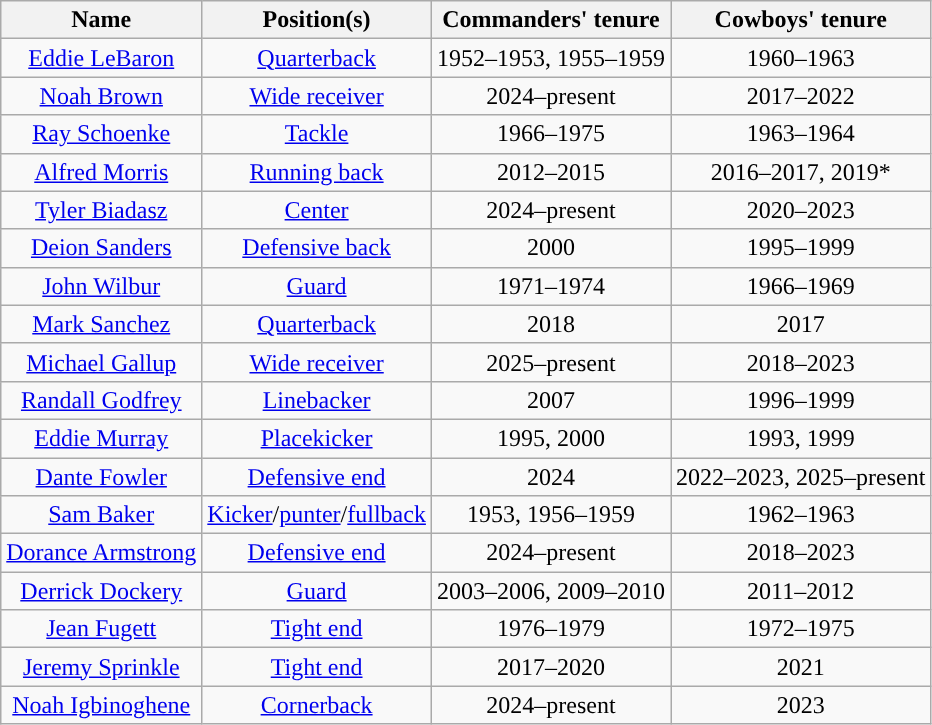<table class="wikitable" style="text-align: center;">
<tr>
<th>Name</th>
<th>Position(s)</th>
<th>Commanders' tenure</th>
<th>Cowboys' tenure</th>
</tr>
<tr>
<td><a href='#'>Eddie LeBaron</a></td>
<td><a href='#'>Quarterback</a></td>
<td>1952–1953, 1955–1959</td>
<td>1960–1963</td>
</tr>
<tr>
<td><a href='#'>Noah Brown</a></td>
<td><a href='#'>Wide receiver</a></td>
<td>2024–present</td>
<td>2017–2022</td>
</tr>
<tr>
<td><a href='#'>Ray Schoenke</a></td>
<td><a href='#'>Tackle</a></td>
<td>1966–1975</td>
<td>1963–1964</td>
</tr>
<tr>
<td><a href='#'>Alfred Morris</a></td>
<td><a href='#'>Running back</a></td>
<td>2012–2015</td>
<td>2016–2017, 2019*</td>
</tr>
<tr>
<td><a href='#'>Tyler Biadasz</a></td>
<td><a href='#'>Center</a></td>
<td>2024–present</td>
<td>2020–2023</td>
</tr>
<tr>
<td><a href='#'>Deion Sanders</a></td>
<td><a href='#'>Defensive back</a></td>
<td>2000</td>
<td>1995–1999</td>
</tr>
<tr>
<td><a href='#'>John Wilbur</a></td>
<td><a href='#'>Guard</a></td>
<td>1971–1974</td>
<td>1966–1969</td>
</tr>
<tr>
<td><a href='#'>Mark Sanchez</a></td>
<td><a href='#'>Quarterback</a></td>
<td>2018</td>
<td>2017</td>
</tr>
<tr>
<td><a href='#'>Michael Gallup</a></td>
<td><a href='#'>Wide receiver</a></td>
<td>2025–present</td>
<td>2018–2023</td>
</tr>
<tr>
<td><a href='#'>Randall Godfrey</a></td>
<td><a href='#'>Linebacker</a></td>
<td>2007</td>
<td>1996–1999</td>
</tr>
<tr>
<td><a href='#'>Eddie Murray</a></td>
<td><a href='#'>Placekicker</a></td>
<td>1995, 2000</td>
<td>1993, 1999</td>
</tr>
<tr>
<td><a href='#'>Dante Fowler</a></td>
<td><a href='#'>Defensive end</a></td>
<td>2024</td>
<td>2022–2023, 2025–present</td>
</tr>
<tr>
<td><a href='#'>Sam Baker</a></td>
<td><a href='#'>Kicker</a>/<a href='#'>punter</a>/<a href='#'>fullback</a></td>
<td>1953, 1956–1959</td>
<td>1962–1963</td>
</tr>
<tr>
<td><a href='#'>Dorance Armstrong</a></td>
<td><a href='#'>Defensive end</a></td>
<td>2024–present</td>
<td>2018–2023</td>
</tr>
<tr>
<td><a href='#'>Derrick Dockery</a></td>
<td><a href='#'>Guard</a></td>
<td>2003–2006, 2009–2010</td>
<td>2011–2012</td>
</tr>
<tr>
<td><a href='#'>Jean Fugett</a></td>
<td><a href='#'>Tight end</a></td>
<td>1976–1979</td>
<td>1972–1975</td>
</tr>
<tr>
<td><a href='#'>Jeremy Sprinkle</a></td>
<td><a href='#'>Tight end</a></td>
<td>2017–2020</td>
<td>2021</td>
</tr>
<tr>
<td><a href='#'>Noah Igbinoghene</a></td>
<td><a href='#'>Cornerback</a></td>
<td>2024–present</td>
<td>2023</td>
</tr>
</table>
